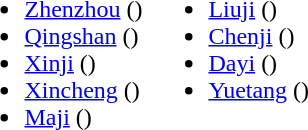<table>
<tr>
<td valign="top"><br><ul><li><a href='#'>Zhenzhou</a> ()</li><li><a href='#'>Qingshan</a> ()</li><li><a href='#'>Xinji</a> ()</li><li><a href='#'>Xincheng</a> ()</li><li><a href='#'>Maji</a> ()</li></ul></td>
<td valign="top"><br><ul><li><a href='#'>Liuji</a> ()</li><li><a href='#'>Chenji</a> ()</li><li><a href='#'>Dayi</a> ()</li><li><a href='#'>Yuetang</a> ()</li></ul></td>
</tr>
</table>
